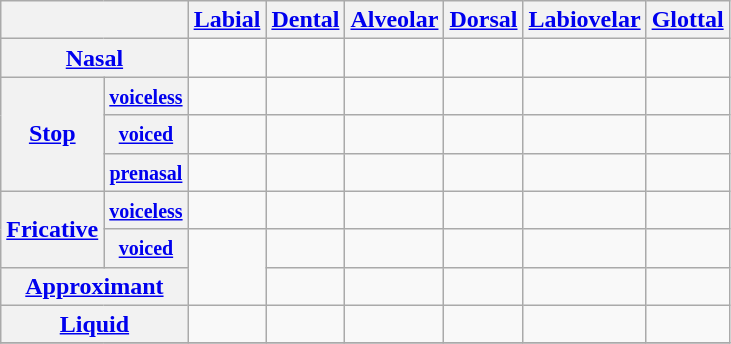<table class="wikitable" style="text-align: center;">
<tr>
<th colspan="2"></th>
<th><a href='#'>Labial</a></th>
<th><a href='#'>Dental</a></th>
<th><a href='#'>Alveolar</a></th>
<th><a href='#'>Dorsal</a></th>
<th><a href='#'>Labiovelar</a></th>
<th><a href='#'>Glottal</a></th>
</tr>
<tr>
<th colspan="2"><a href='#'>Nasal</a></th>
<td></td>
<td></td>
<td></td>
<td></td>
<td></td>
<td></td>
</tr>
<tr>
<th rowspan="3"><a href='#'>Stop</a></th>
<th><small><a href='#'>voiceless</a></small></th>
<td></td>
<td></td>
<td></td>
<td></td>
<td></td>
<td></td>
</tr>
<tr>
<th><small><a href='#'>voiced</a></small></th>
<td></td>
<td></td>
<td></td>
<td></td>
<td></td>
<td></td>
</tr>
<tr>
<th><a href='#'><small>prenasal</small></a></th>
<td></td>
<td></td>
<td></td>
<td></td>
<td></td>
<td></td>
</tr>
<tr>
<th rowspan="2"><a href='#'>Fricative</a></th>
<th><a href='#'><small>voiceless</small></a></th>
<td></td>
<td></td>
<td></td>
<td></td>
<td></td>
<td></td>
</tr>
<tr>
<th><a href='#'><small>voiced</small></a></th>
<td rowspan="2"></td>
<td></td>
<td></td>
<td></td>
<td></td>
<td></td>
</tr>
<tr>
<th colspan="2"><a href='#'>Approximant</a></th>
<td></td>
<td></td>
<td></td>
<td></td>
<td></td>
</tr>
<tr>
<th colspan="2"><a href='#'>Liquid</a></th>
<td></td>
<td></td>
<td></td>
<td></td>
<td></td>
<td></td>
</tr>
<tr>
</tr>
</table>
